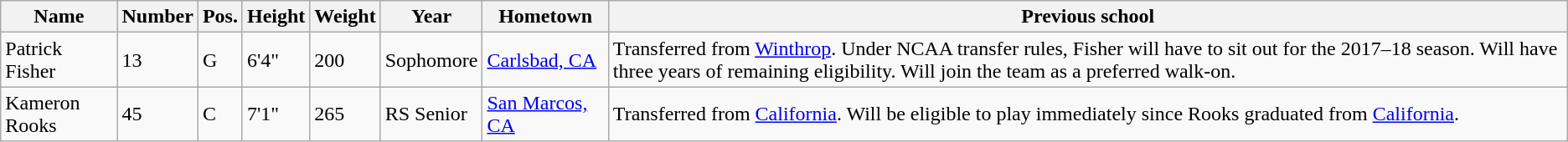<table class="wikitable sortable" border="1">
<tr>
<th>Name</th>
<th>Number</th>
<th>Pos.</th>
<th>Height</th>
<th>Weight</th>
<th>Year</th>
<th>Hometown</th>
<th class="unsortable">Previous school</th>
</tr>
<tr>
<td>Patrick Fisher</td>
<td>13</td>
<td>G</td>
<td>6'4"</td>
<td>200</td>
<td>Sophomore</td>
<td><a href='#'>Carlsbad, CA</a></td>
<td>Transferred from <a href='#'>Winthrop</a>. Under NCAA transfer rules, Fisher will have to sit out for the 2017–18 season. Will have three years of remaining eligibility. Will join the team as a preferred walk-on.</td>
</tr>
<tr>
<td>Kameron Rooks</td>
<td>45</td>
<td>C</td>
<td>7'1"</td>
<td>265</td>
<td>RS Senior</td>
<td><a href='#'>San Marcos, CA</a></td>
<td>Transferred from <a href='#'>California</a>. Will be eligible to play immediately since Rooks graduated from <a href='#'>California</a>.</td>
</tr>
</table>
